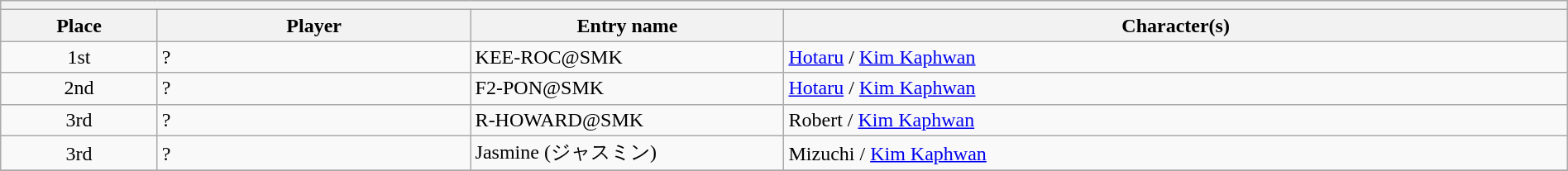<table class="wikitable" width=100%>
<tr>
<th colspan=4></th>
</tr>
<tr>
<th width=10%>Place</th>
<th width=20%>Player</th>
<th width=20%>Entry name</th>
<th width=50%>Character(s)</th>
</tr>
<tr>
<td align=center>1st</td>
<td>?</td>
<td>KEE-ROC@SMK</td>
<td><a href='#'>Hotaru</a> / <a href='#'>Kim Kaphwan</a></td>
</tr>
<tr>
<td align=center>2nd</td>
<td>?</td>
<td>F2-PON@SMK</td>
<td><a href='#'>Hotaru</a> / <a href='#'>Kim Kaphwan</a></td>
</tr>
<tr>
<td align=center>3rd</td>
<td>?</td>
<td>R-HOWARD@SMK</td>
<td>Robert / <a href='#'>Kim Kaphwan</a></td>
</tr>
<tr>
<td align=center>3rd</td>
<td>?</td>
<td>Jasmine (ジャスミン)</td>
<td>Mizuchi / <a href='#'>Kim Kaphwan</a></td>
</tr>
<tr>
</tr>
</table>
